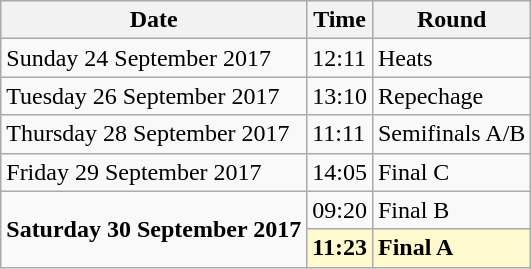<table class="wikitable">
<tr>
<th>Date</th>
<th>Time</th>
<th>Round</th>
</tr>
<tr>
<td>Sunday 24 September 2017</td>
<td>12:11</td>
<td>Heats</td>
</tr>
<tr>
<td>Tuesday 26 September 2017</td>
<td>13:10</td>
<td>Repechage</td>
</tr>
<tr>
<td>Thursday 28 September 2017</td>
<td>11:11</td>
<td>Semifinals A/B</td>
</tr>
<tr>
<td>Friday 29 September 2017</td>
<td>14:05</td>
<td>Final C</td>
</tr>
<tr>
<td rowspan=2><strong>Saturday 30 September 2017</strong></td>
<td>09:20</td>
<td>Final B</td>
</tr>
<tr>
<td style=background:lemonchiffon><strong>11:23</strong></td>
<td style=background:lemonchiffon><strong>Final A</strong></td>
</tr>
</table>
